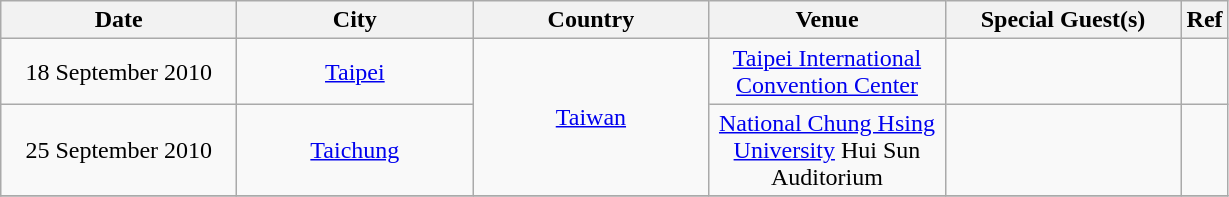<table class="wikitable" style="text-align:center;">
<tr>
<th width="150px">Date</th>
<th width="150px">City</th>
<th width="150px">Country</th>
<th width="150px">Venue</th>
<th width="150px">Special Guest(s)</th>
<th>Ref</th>
</tr>
<tr>
<td>18 September 2010</td>
<td><a href='#'>Taipei</a></td>
<td rowspan="2"><a href='#'>Taiwan</a></td>
<td><a href='#'>Taipei International Convention Center</a></td>
<td></td>
<td></td>
</tr>
<tr>
<td>25 September 2010</td>
<td><a href='#'>Taichung</a></td>
<td><a href='#'>National Chung Hsing University</a> Hui Sun Auditorium</td>
<td></td>
<td></td>
</tr>
<tr>
</tr>
</table>
